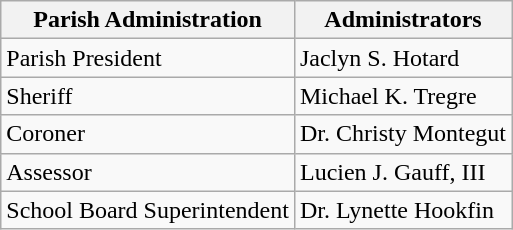<table class="wikitable">
<tr>
<th>Parish Administration</th>
<th>Administrators</th>
</tr>
<tr>
<td>Parish President</td>
<td>Jaclyn S. Hotard</td>
</tr>
<tr>
<td>Sheriff</td>
<td>Michael K. Tregre</td>
</tr>
<tr>
<td>Coroner</td>
<td>Dr. Christy Montegut</td>
</tr>
<tr>
<td>Assessor</td>
<td>Lucien J. Gauff, III</td>
</tr>
<tr>
<td>School Board Superintendent</td>
<td>Dr. Lynette Hookfin</td>
</tr>
</table>
